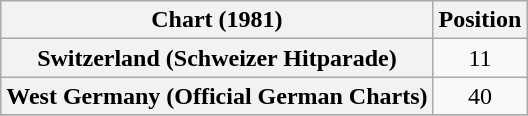<table class="wikitable sortable plainrowheaders" style="text-align:center">
<tr>
<th scope="col">Chart (1981)</th>
<th scope="col">Position</th>
</tr>
<tr>
<th scope="row">Switzerland (Schweizer Hitparade)</th>
<td>11</td>
</tr>
<tr>
<th scope="row">West Germany (Official German Charts)</th>
<td>40</td>
</tr>
<tr>
</tr>
</table>
